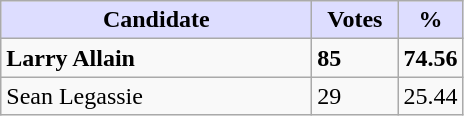<table class="wikitable">
<tr>
<th style="background:#ddf; width:200px;">Candidate</th>
<th style="background:#ddf; width:50px;">Votes</th>
<th style="background:#ddf; width:30px;">%</th>
</tr>
<tr>
<td><strong>Larry Allain</strong></td>
<td><strong>85</strong></td>
<td><strong>74.56</strong></td>
</tr>
<tr>
<td>Sean Legassie</td>
<td>29</td>
<td>25.44</td>
</tr>
</table>
